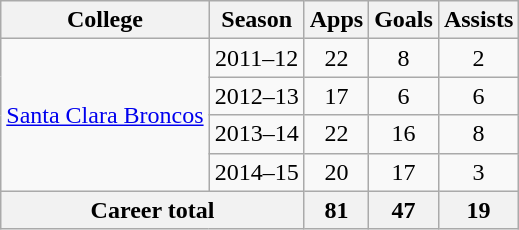<table class="wikitable" style="text-align: center;">
<tr>
<th>College</th>
<th>Season</th>
<th>Apps</th>
<th>Goals</th>
<th>Assists</th>
</tr>
<tr>
<td rowspan=4><a href='#'>Santa Clara Broncos</a></td>
<td>2011–12</td>
<td>22</td>
<td>8</td>
<td>2</td>
</tr>
<tr>
<td>2012–13</td>
<td>17</td>
<td>6</td>
<td>6</td>
</tr>
<tr>
<td>2013–14</td>
<td>22</td>
<td>16</td>
<td>8</td>
</tr>
<tr>
<td>2014–15</td>
<td>20</td>
<td>17</td>
<td>3</td>
</tr>
<tr>
<th colspan=2>Career total</th>
<th>81</th>
<th>47</th>
<th>19</th>
</tr>
</table>
